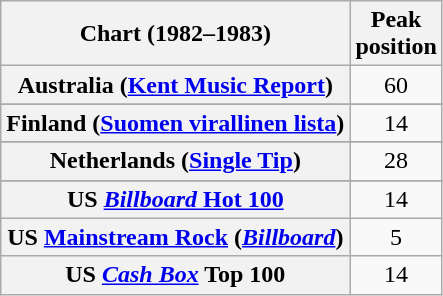<table class="wikitable sortable plainrowheaders" style="text-align:center">
<tr>
<th>Chart (1982–1983)</th>
<th>Peak<br>position</th>
</tr>
<tr>
<th scope="row">Australia (<a href='#'>Kent Music Report</a>)</th>
<td>60</td>
</tr>
<tr>
</tr>
<tr>
<th scope="row">Finland (<a href='#'>Suomen virallinen lista</a>)</th>
<td>14</td>
</tr>
<tr>
</tr>
<tr>
<th scope="row">Netherlands (<a href='#'>Single Tip</a>)</th>
<td>28</td>
</tr>
<tr>
</tr>
<tr>
</tr>
<tr>
<th scope="row">US <a href='#'><em>Billboard</em> Hot 100</a></th>
<td>14</td>
</tr>
<tr>
<th scope="row">US <a href='#'>Mainstream Rock</a> (<a href='#'><em>Billboard</em></a>)</th>
<td>5</td>
</tr>
<tr>
<th scope="row">US <em><a href='#'>Cash Box</a></em> Top 100</th>
<td>14</td>
</tr>
</table>
